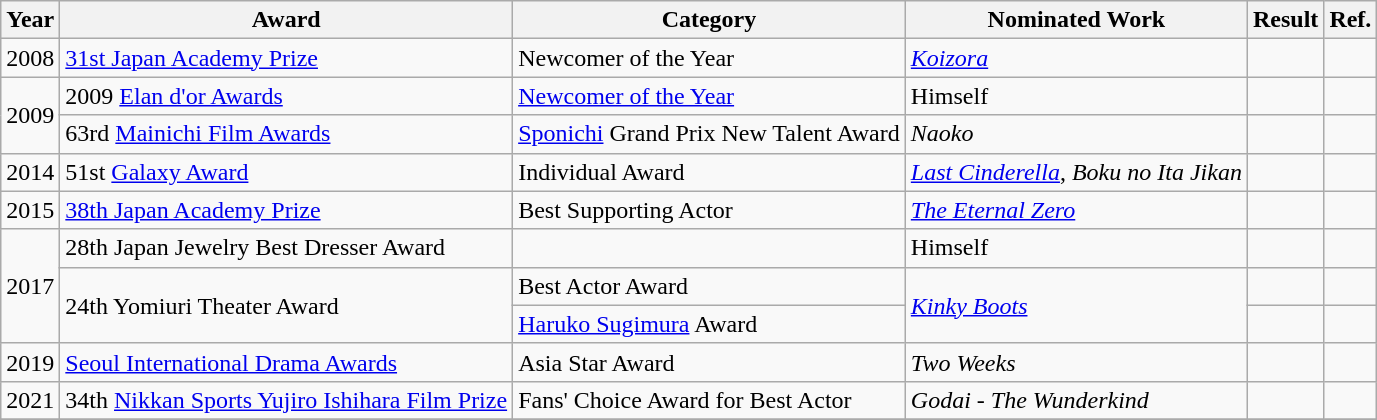<table class="wikitable">
<tr>
<th>Year</th>
<th>Award</th>
<th>Category</th>
<th>Nominated Work</th>
<th>Result</th>
<th>Ref.</th>
</tr>
<tr>
<td>2008</td>
<td><a href='#'>31st Japan Academy Prize</a></td>
<td>Newcomer of the Year</td>
<td><em><a href='#'>Koizora</a></em></td>
<td></td>
<td></td>
</tr>
<tr>
<td rowspan="2">2009</td>
<td>2009 <a href='#'>Elan d'or Awards</a></td>
<td><a href='#'>Newcomer of the Year</a></td>
<td>Himself</td>
<td></td>
<td></td>
</tr>
<tr>
<td>63rd <a href='#'>Mainichi Film Awards</a></td>
<td><a href='#'>Sponichi</a> Grand Prix New Talent Award</td>
<td><em>Naoko</em></td>
<td></td>
<td></td>
</tr>
<tr>
<td>2014</td>
<td>51st <a href='#'>Galaxy Award</a></td>
<td>Individual Award</td>
<td><em><a href='#'>Last Cinderella</a></em>, <em>Boku no Ita Jikan</em></td>
<td></td>
<td></td>
</tr>
<tr>
<td>2015</td>
<td><a href='#'>38th Japan Academy Prize</a></td>
<td>Best Supporting Actor</td>
<td><em><a href='#'>The Eternal Zero</a></em></td>
<td></td>
<td></td>
</tr>
<tr>
<td rowspan="3">2017</td>
<td>28th Japan Jewelry Best Dresser Award</td>
<td></td>
<td>Himself</td>
<td></td>
<td></td>
</tr>
<tr>
<td rowspan="2">24th Yomiuri Theater Award</td>
<td>Best Actor Award</td>
<td rowspan="2"><em><a href='#'>Kinky Boots</a></em></td>
<td></td>
<td></td>
</tr>
<tr>
<td><a href='#'>Haruko Sugimura</a> Award</td>
<td></td>
<td></td>
</tr>
<tr>
<td>2019</td>
<td><a href='#'>Seoul International Drama Awards</a></td>
<td>Asia Star Award</td>
<td><em>Two Weeks</em></td>
<td></td>
<td></td>
</tr>
<tr>
<td>2021</td>
<td>34th <a href='#'>Nikkan Sports Yujiro Ishihara Film Prize</a></td>
<td>Fans' Choice Award for Best Actor</td>
<td><em>Godai - The Wunderkind</em></td>
<td></td>
<td></td>
</tr>
<tr>
</tr>
</table>
